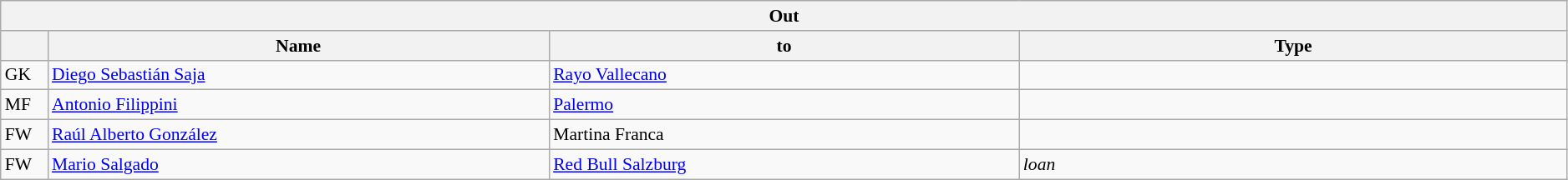<table class="wikitable" style="font-size:90%;width:99%;">
<tr>
<th colspan="4">Out</th>
</tr>
<tr>
<th width=3%></th>
<th width=32%>Name</th>
<th width=30%>to</th>
<th width=35%>Type</th>
</tr>
<tr>
<td>GK</td>
<td><a href='#'>Diego Sebastián Saja</a></td>
<td><a href='#'>Rayo Vallecano</a></td>
<td></td>
</tr>
<tr>
<td>MF</td>
<td><a href='#'>Antonio Filippini</a></td>
<td><a href='#'>Palermo</a></td>
<td></td>
</tr>
<tr>
<td>FW</td>
<td><a href='#'>Raúl Alberto González</a></td>
<td>Martina Franca</td>
<td></td>
</tr>
<tr>
<td>FW</td>
<td><a href='#'>Mario Salgado</a></td>
<td><a href='#'>Red Bull Salzburg</a></td>
<td><em>loan</em></td>
</tr>
</table>
